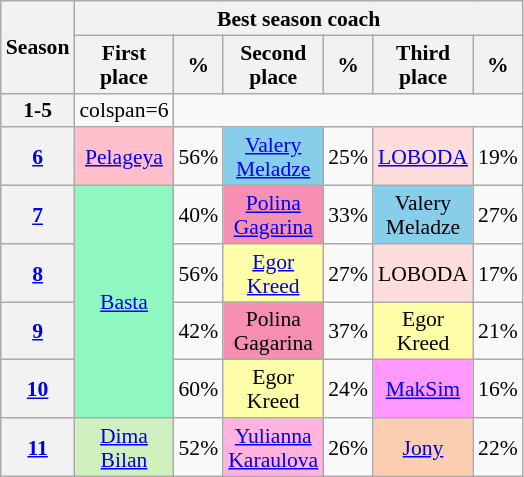<table class="wikitable" style="text-align:center; font-size:90%; line-height:16px; width:20%">
<tr>
<th rowspan=2 scope="col" width="1%">Season</th>
<th colspan=6 scope="col" width="24%">Best season coach</th>
</tr>
<tr>
<th width="15%">First place</th>
<th width="05%">%</th>
<th width="15%">Second place</th>
<th width="05%">%</th>
<th width="15%">Third place</th>
<th width="05%">%</th>
</tr>
<tr>
<th>1-5</th>
<td>colspan=6 </td>
</tr>
<tr>
<th><a href='#'>6</a></th>
<td style="background:pink"><a href='#'>Pelageya</a></td>
<td>56%</td>
<td style="background:#87ceeb"><a href='#'>Valery Meladze</a></td>
<td>25%</td>
<td style="background:#fdd"><a href='#'>LOBODA</a></td>
<td>19%</td>
</tr>
<tr>
<th><a href='#'>7</a></th>
<td rowspan=4 style="background:#8ff7c0"><a href='#'>Basta</a></td>
<td>40%</td>
<td style="background:#F78FB2"><a href='#'>Polina Gagarina</a></td>
<td>33%</td>
<td style="background:#87ceeb">Valery Meladze</td>
<td>27%</td>
</tr>
<tr>
<th><a href='#'>8</a></th>
<td>56%</td>
<td style="background:#ffffaa"><a href='#'>Egor Kreed</a></td>
<td>27%</td>
<td style="background:#fdd">LOBODA</td>
<td>17%</td>
</tr>
<tr>
<th><a href='#'>9</a></th>
<td>42%</td>
<td style="background:#F78FB2">Polina Gagarina</td>
<td>37%</td>
<td style="background:#ffffaa">Egor Kreed</td>
<td>21%</td>
</tr>
<tr>
<th><a href='#'>10</a></th>
<td>60%</td>
<td style="background:#ffffaa">Egor Kreed</td>
<td>24%</td>
<td style="background:#ff99ff"><a href='#'>MakSim</a></td>
<td>16%</td>
</tr>
<tr>
<th><a href='#'>11</a></th>
<td style="background:#d0f0c0;"><a href='#'>Dima Bilan</a></td>
<td>52%</td>
<td style="background:#ffb3de"><a href='#'>Yulianna Karaulova</a></td>
<td>26%</td>
<td style="background:#fbceb1"><a href='#'>Jony</a></td>
<td>22%</td>
</tr>
</table>
